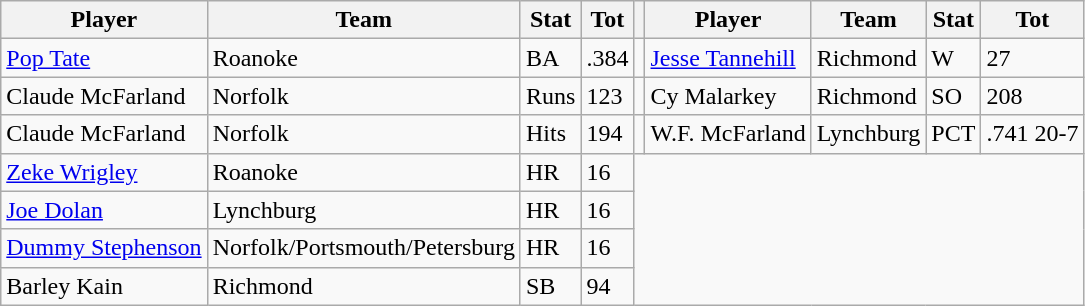<table class="wikitable">
<tr>
<th>Player</th>
<th>Team</th>
<th>Stat</th>
<th>Tot</th>
<th></th>
<th>Player</th>
<th>Team</th>
<th>Stat</th>
<th>Tot</th>
</tr>
<tr>
<td><a href='#'>Pop Tate</a></td>
<td>Roanoke</td>
<td>BA</td>
<td>.384</td>
<td></td>
<td><a href='#'>Jesse Tannehill</a></td>
<td>Richmond</td>
<td>W</td>
<td>27</td>
</tr>
<tr>
<td>Claude McFarland</td>
<td>Norfolk</td>
<td>Runs</td>
<td>123</td>
<td></td>
<td>Cy Malarkey</td>
<td>Richmond</td>
<td>SO</td>
<td>208</td>
</tr>
<tr>
<td>Claude McFarland</td>
<td>Norfolk</td>
<td>Hits</td>
<td>194</td>
<td></td>
<td>W.F. McFarland</td>
<td>Lynchburg</td>
<td>PCT</td>
<td>.741 20-7</td>
</tr>
<tr>
<td><a href='#'>Zeke Wrigley</a></td>
<td>Roanoke</td>
<td>HR</td>
<td>16</td>
</tr>
<tr>
<td><a href='#'>Joe Dolan</a></td>
<td>Lynchburg</td>
<td>HR</td>
<td>16</td>
</tr>
<tr>
<td><a href='#'>Dummy Stephenson</a></td>
<td>Norfolk/Portsmouth/Petersburg</td>
<td>HR</td>
<td>16</td>
</tr>
<tr>
<td>Barley Kain</td>
<td>Richmond</td>
<td>SB</td>
<td>94</td>
</tr>
</table>
